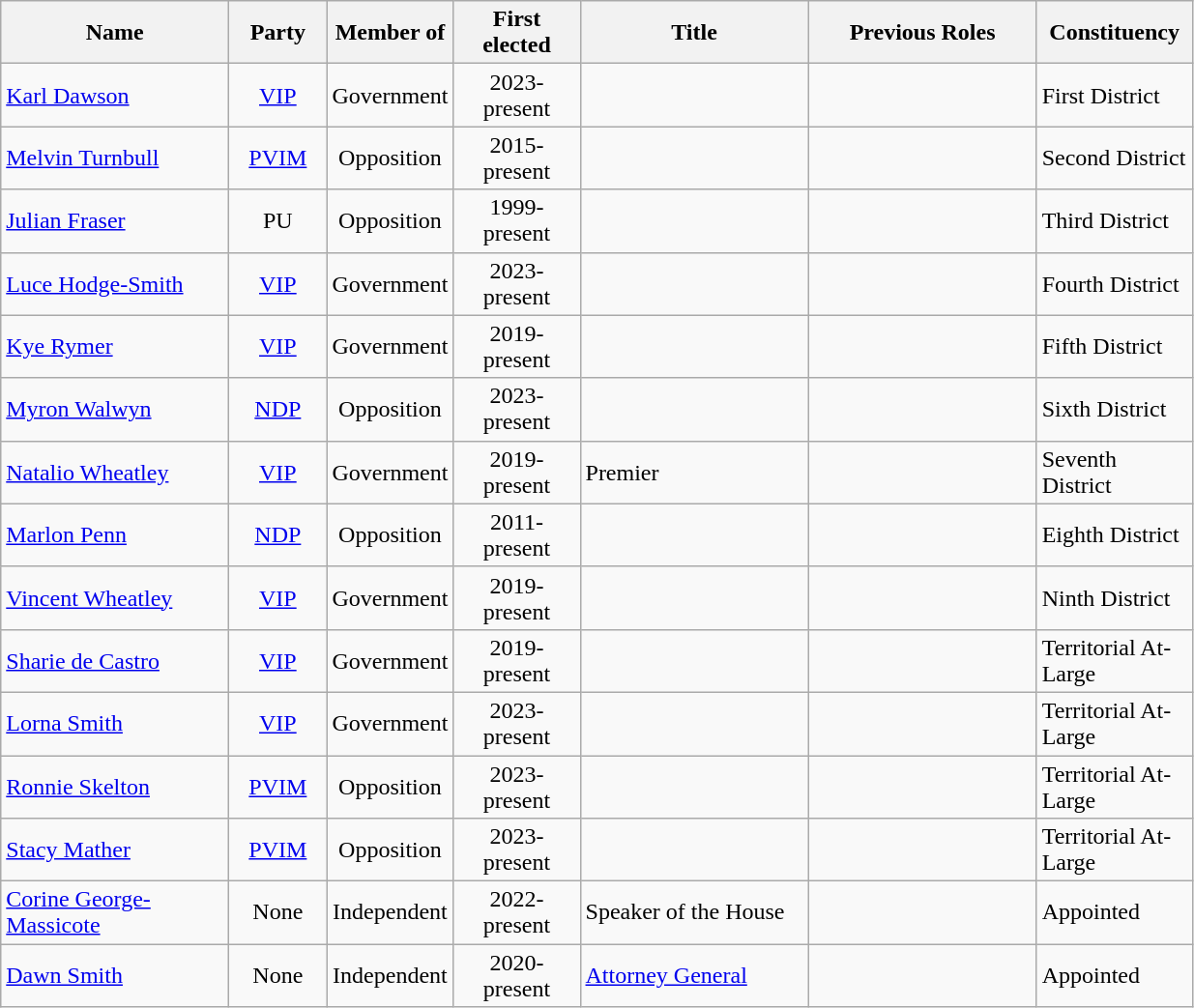<table class="wikitable">
<tr>
<th align="center" width="150">Name</th>
<th align="center" width="60">Party</th>
<th align="center" width="80">Member of</th>
<th align="center" width="80">First elected</th>
<th align="center" width="150">Title</th>
<th align="center" width="150">Previous Roles</th>
<th align="center" width="100">Constituency</th>
</tr>
<tr>
<td><a href='#'>Karl Dawson</a></td>
<td align="center"><a href='#'>VIP</a></td>
<td align="center">Government</td>
<td align="center">2023-present</td>
<td></td>
<td></td>
<td>First District</td>
</tr>
<tr>
<td><a href='#'>Melvin Turnbull</a></td>
<td align="center"><a href='#'>PVIM</a></td>
<td align="center">Opposition</td>
<td align="center">2015-present</td>
<td></td>
<td></td>
<td>Second District</td>
</tr>
<tr>
<td><a href='#'>Julian Fraser</a></td>
<td align="center">PU</td>
<td align="center">Opposition</td>
<td align="center">1999-present</td>
<td></td>
<td></td>
<td>Third District</td>
</tr>
<tr>
<td><a href='#'>Luce Hodge-Smith</a></td>
<td align="center"><a href='#'>VIP</a></td>
<td align="center">Government</td>
<td align="center">2023-present</td>
<td></td>
<td></td>
<td>Fourth District</td>
</tr>
<tr>
<td><a href='#'>Kye Rymer</a></td>
<td align="center"><a href='#'>VIP</a></td>
<td align="center">Government</td>
<td align="center">2019-present</td>
<td></td>
<td></td>
<td>Fifth District</td>
</tr>
<tr>
<td><a href='#'>Myron Walwyn</a></td>
<td align="center"><a href='#'>NDP</a></td>
<td align="center">Opposition</td>
<td align="center">2023-present</td>
<td></td>
<td></td>
<td>Sixth District</td>
</tr>
<tr>
<td><a href='#'>Natalio Wheatley</a></td>
<td align="center"><a href='#'>VIP</a></td>
<td align="center">Government</td>
<td align="center">2019-present</td>
<td>Premier</td>
<td></td>
<td>Seventh District</td>
</tr>
<tr>
<td><a href='#'>Marlon Penn</a></td>
<td align="center"><a href='#'>NDP</a></td>
<td align="center">Opposition</td>
<td align="center">2011-present</td>
<td></td>
<td></td>
<td>Eighth District</td>
</tr>
<tr>
<td><a href='#'>Vincent Wheatley</a></td>
<td align="center"><a href='#'>VIP</a></td>
<td align="center">Government</td>
<td align="center">2019-present</td>
<td></td>
<td></td>
<td>Ninth District</td>
</tr>
<tr>
<td><a href='#'>Sharie de Castro</a></td>
<td align="center"><a href='#'>VIP</a></td>
<td align="center">Government</td>
<td align="center">2019-present</td>
<td></td>
<td></td>
<td>Territorial At-Large</td>
</tr>
<tr>
<td><a href='#'>Lorna Smith</a></td>
<td align="center"><a href='#'>VIP</a></td>
<td align="center">Government</td>
<td align="center">2023-present</td>
<td></td>
<td></td>
<td>Territorial At-Large</td>
</tr>
<tr>
<td><a href='#'>Ronnie Skelton</a></td>
<td align="center"><a href='#'>PVIM</a></td>
<td align="center">Opposition</td>
<td align="center">2023-present</td>
<td></td>
<td></td>
<td>Territorial At-Large</td>
</tr>
<tr>
<td><a href='#'>Stacy Mather</a></td>
<td align="center"><a href='#'>PVIM</a></td>
<td align="center">Opposition</td>
<td align="center">2023-present</td>
<td></td>
<td></td>
<td>Territorial At-Large</td>
</tr>
<tr>
<td><a href='#'>Corine George-Massicote</a></td>
<td align="center">None</td>
<td align="center">Independent</td>
<td align="center">2022-present</td>
<td>Speaker of the House</td>
<td></td>
<td>Appointed</td>
</tr>
<tr>
<td><a href='#'>Dawn Smith</a></td>
<td align="center">None</td>
<td align="center">Independent</td>
<td align="center">2020-present</td>
<td><a href='#'>Attorney General</a></td>
<td></td>
<td>Appointed</td>
</tr>
</table>
